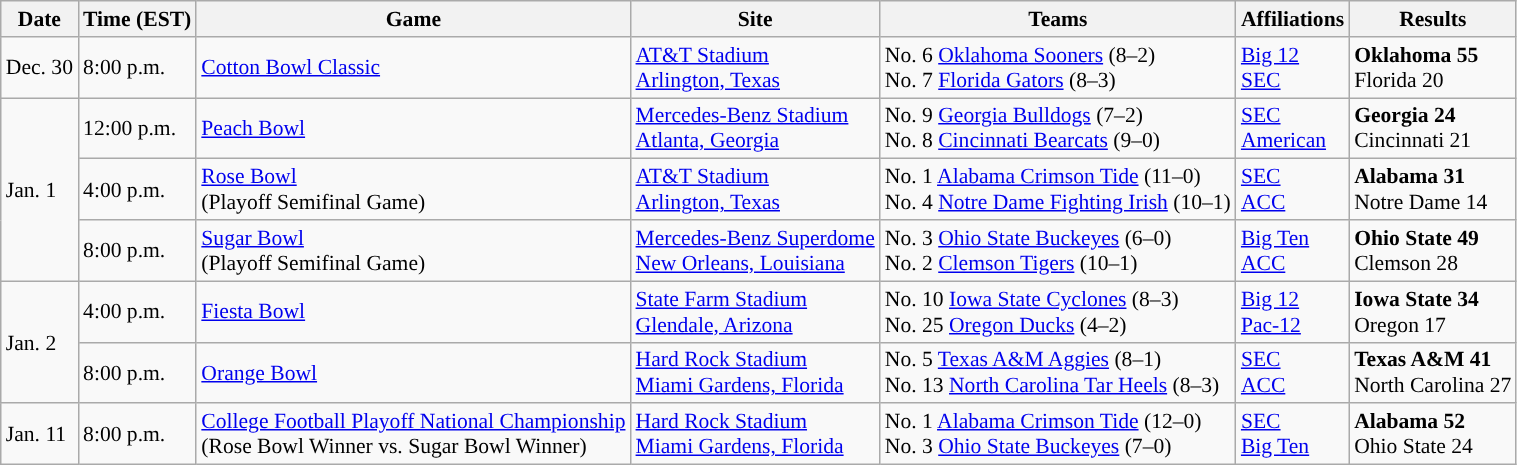<table class="wikitable" style="font-size:90%">
<tr>
<th>Date</th>
<th>Time (EST)</th>
<th>Game</th>
<th>Site</th>
<th>Teams</th>
<th>Affiliations</th>
<th>Results</th>
</tr>
<tr>
<td>Dec. 30</td>
<td>8:00 p.m.</td>
<td><a href='#'>Cotton Bowl Classic</a></td>
<td><a href='#'>AT&T Stadium</a><br><a href='#'>Arlington, Texas</a></td>
<td>No. 6 <a href='#'>Oklahoma Sooners</a> (8–2)<br>No. 7 <a href='#'>Florida Gators</a> (8–3)</td>
<td><a href='#'>Big 12</a><br><a href='#'>SEC</a></td>
<td><strong>Oklahoma 55</strong><br>Florida 20</td>
</tr>
<tr>
<td rowspan=3>Jan. 1</td>
<td>12:00 p.m.</td>
<td><a href='#'>Peach Bowl</a></td>
<td><a href='#'>Mercedes-Benz Stadium</a><br><a href='#'>Atlanta, Georgia</a></td>
<td>No. 9 <a href='#'>Georgia Bulldogs</a> (7–2)<br>No. 8 <a href='#'>Cincinnati Bearcats</a> (9–0)</td>
<td><a href='#'>SEC</a><br><a href='#'>American</a></td>
<td><strong>Georgia 24</strong><br>Cincinnati 21</td>
</tr>
<tr>
<td>4:00 p.m.</td>
<td><a href='#'>Rose Bowl</a><br>(Playoff Semifinal Game)</td>
<td><a href='#'>AT&T Stadium</a><br><a href='#'>Arlington, Texas</a></td>
<td>No. 1 <a href='#'>Alabama Crimson Tide</a> (11–0)<br>No. 4 <a href='#'>Notre Dame Fighting Irish</a> (10–1)</td>
<td><a href='#'>SEC</a><br><a href='#'>ACC</a></td>
<td><strong>Alabama 31</strong><br>Notre Dame 14</td>
</tr>
<tr>
<td>8:00 p.m.</td>
<td><a href='#'>Sugar Bowl</a><br>(Playoff Semifinal Game)</td>
<td><a href='#'>Mercedes-Benz Superdome</a><br><a href='#'>New Orleans, Louisiana</a></td>
<td>No. 3 <a href='#'>Ohio State Buckeyes</a> (6–0)<br>No. 2 <a href='#'>Clemson Tigers</a> (10–1)</td>
<td><a href='#'>Big Ten</a><br><a href='#'>ACC</a></td>
<td><strong>Ohio State 49</strong><br>Clemson 28</td>
</tr>
<tr>
<td rowspan=2>Jan. 2</td>
<td>4:00 p.m.</td>
<td><a href='#'>Fiesta Bowl</a></td>
<td><a href='#'>State Farm Stadium</a><br><a href='#'>Glendale, Arizona</a></td>
<td>No. 10 <a href='#'>Iowa State Cyclones</a> (8–3)<br>No. 25 <a href='#'>Oregon Ducks</a> (4–2)</td>
<td><a href='#'>Big 12</a><br><a href='#'>Pac-12</a></td>
<td><strong>Iowa State 34</strong><br>Oregon 17</td>
</tr>
<tr>
<td>8:00 p.m.</td>
<td><a href='#'>Orange Bowl</a></td>
<td><a href='#'>Hard Rock Stadium</a><br><a href='#'>Miami Gardens, Florida</a></td>
<td>No. 5 <a href='#'>Texas A&M Aggies</a> (8–1)<br>No. 13 <a href='#'>North Carolina Tar Heels</a> (8–3)</td>
<td><a href='#'>SEC</a><br><a href='#'>ACC</a></td>
<td><strong>Texas A&M 41</strong><br>North Carolina 27</td>
</tr>
<tr>
<td>Jan. 11</td>
<td>8:00 p.m.</td>
<td><a href='#'>College Football Playoff National Championship</a><br>(Rose Bowl Winner vs. Sugar Bowl Winner)</td>
<td><a href='#'>Hard Rock Stadium</a><br><a href='#'>Miami Gardens, Florida</a></td>
<td>No. 1 <a href='#'>Alabama Crimson Tide</a> (12–0)<br>No. 3 <a href='#'>Ohio State Buckeyes</a> (7–0)</td>
<td><a href='#'>SEC</a><br><a href='#'>Big Ten</a></td>
<td><strong>Alabama 52</strong><br>Ohio State 24</td>
</tr>
</table>
